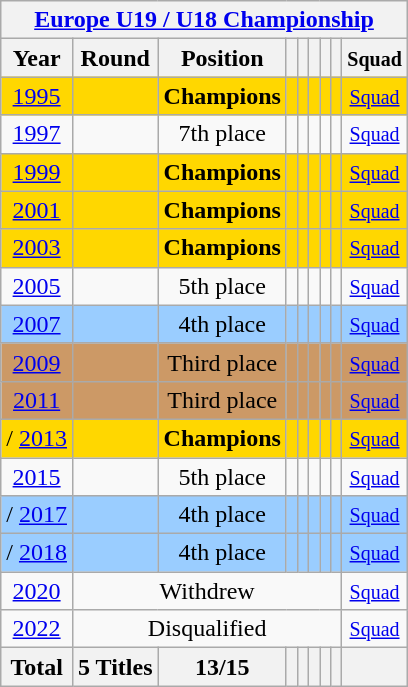<table class="wikitable" style="text-align: center;">
<tr>
<th colspan=9><a href='#'>Europe U19 / U18 Championship</a></th>
</tr>
<tr>
<th>Year</th>
<th>Round</th>
<th>Position</th>
<th></th>
<th></th>
<th></th>
<th></th>
<th></th>
<th><small>Squad</small></th>
</tr>
<tr bgcolor=gold>
<td> <a href='#'>1995</a></td>
<td></td>
<td><strong>Champions</strong></td>
<td></td>
<td></td>
<td></td>
<td></td>
<td></td>
<td><small> <a href='#'>Squad</a></small></td>
</tr>
<tr>
<td> <a href='#'>1997</a></td>
<td></td>
<td>7th place</td>
<td></td>
<td></td>
<td></td>
<td></td>
<td></td>
<td><small> <a href='#'>Squad</a></small></td>
</tr>
<tr bgcolor=gold>
<td> <a href='#'>1999</a></td>
<td></td>
<td><strong>Champions</strong></td>
<td></td>
<td></td>
<td></td>
<td></td>
<td></td>
<td><small> <a href='#'>Squad</a></small></td>
</tr>
<tr bgcolor=gold>
<td> <a href='#'>2001</a></td>
<td></td>
<td><strong>Champions</strong></td>
<td></td>
<td></td>
<td></td>
<td></td>
<td></td>
<td><small> <a href='#'>Squad</a></small></td>
</tr>
<tr bgcolor=gold>
<td> <a href='#'>2003</a></td>
<td></td>
<td><strong>Champions</strong></td>
<td></td>
<td></td>
<td></td>
<td></td>
<td></td>
<td><small> <a href='#'>Squad</a></small></td>
</tr>
<tr>
<td> <a href='#'>2005</a></td>
<td></td>
<td>5th place</td>
<td></td>
<td></td>
<td></td>
<td></td>
<td></td>
<td><small> <a href='#'>Squad</a></small></td>
</tr>
<tr bgcolor=#9acdff>
<td> <a href='#'>2007</a></td>
<td></td>
<td>4th place</td>
<td></td>
<td></td>
<td></td>
<td></td>
<td></td>
<td><small> <a href='#'>Squad</a></small></td>
</tr>
<tr bgcolor=cc9966>
<td> <a href='#'>2009</a></td>
<td></td>
<td>Third place</td>
<td></td>
<td></td>
<td></td>
<td></td>
<td></td>
<td><small> <a href='#'>Squad</a></small></td>
</tr>
<tr bgcolor=cc9966>
<td> <a href='#'>2011</a></td>
<td></td>
<td>Third place</td>
<td></td>
<td></td>
<td></td>
<td></td>
<td></td>
<td><small> <a href='#'>Squad</a></small></td>
</tr>
<tr bgcolor=gold>
<td>/ <a href='#'>2013</a></td>
<td></td>
<td><strong>Champions</strong></td>
<td></td>
<td></td>
<td></td>
<td></td>
<td></td>
<td><small> <a href='#'>Squad</a></small></td>
</tr>
<tr>
<td> <a href='#'>2015</a></td>
<td></td>
<td>5th place</td>
<td></td>
<td></td>
<td></td>
<td></td>
<td></td>
<td><small> <a href='#'>Squad</a></small></td>
</tr>
<tr bgcolor=#9acdff>
<td>/ <a href='#'>2017</a></td>
<td></td>
<td>4th place</td>
<td></td>
<td></td>
<td></td>
<td></td>
<td></td>
<td><small> <a href='#'>Squad</a></small></td>
</tr>
<tr bgcolor=#9acdff>
<td>/ <a href='#'>2018</a></td>
<td></td>
<td>4th place</td>
<td></td>
<td></td>
<td></td>
<td></td>
<td></td>
<td><small> <a href='#'>Squad</a></small></td>
</tr>
<tr>
<td> <a href='#'>2020</a></td>
<td colspan=7>Withdrew</td>
<td><small> <a href='#'>Squad</a></small></td>
</tr>
<tr>
<td> <a href='#'>2022</a></td>
<td colspan=7>Disqualified</td>
<td><small> <a href='#'>Squad</a></small></td>
</tr>
<tr>
<th>Total</th>
<th>5 Titles</th>
<th>13/15</th>
<th></th>
<th></th>
<th></th>
<th></th>
<th></th>
<th></th>
</tr>
</table>
